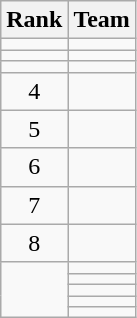<table class=wikitable style="text-align:center">
<tr>
<th>Rank</th>
<th>Team</th>
</tr>
<tr>
<td></td>
<td align=left></td>
</tr>
<tr>
<td></td>
<td align=left></td>
</tr>
<tr>
<td></td>
<td align=left></td>
</tr>
<tr>
<td>4</td>
<td align=left></td>
</tr>
<tr>
<td>5</td>
<td align=left></td>
</tr>
<tr>
<td>6</td>
<td align=left></td>
</tr>
<tr>
<td>7</td>
<td align=left></td>
</tr>
<tr>
<td>8</td>
<td align=left></td>
</tr>
<tr>
<td rowspan=5></td>
<td align=left></td>
</tr>
<tr>
<td align=left></td>
</tr>
<tr>
<td align=left></td>
</tr>
<tr>
<td align=left></td>
</tr>
<tr>
<td align=left></td>
</tr>
</table>
